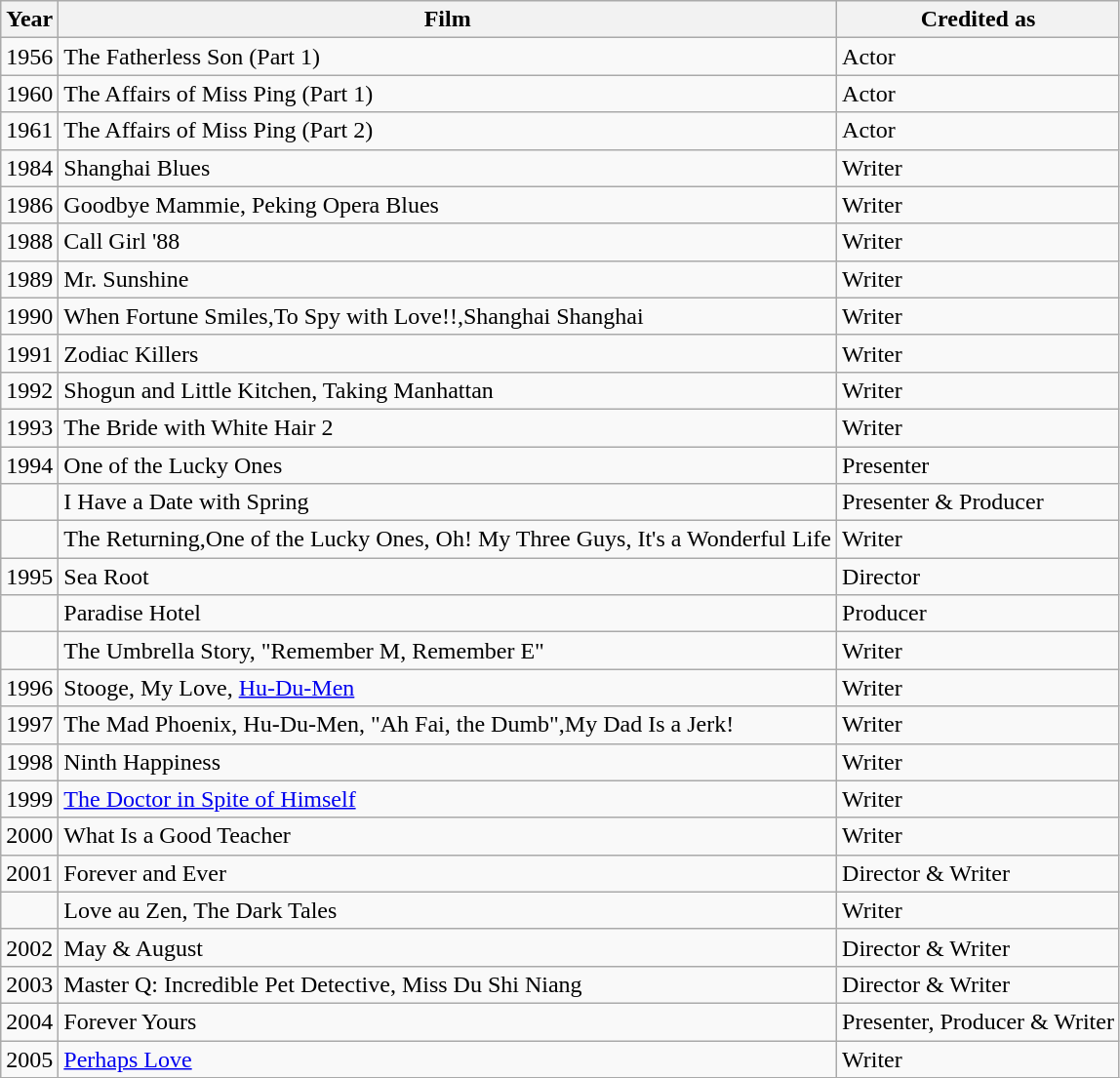<table class="wikitable">
<tr>
<th>Year</th>
<th>Film</th>
<th>Credited as</th>
</tr>
<tr>
<td>1956</td>
<td>The Fatherless Son (Part 1)</td>
<td>Actor</td>
</tr>
<tr>
<td>1960</td>
<td>The Affairs of Miss Ping (Part 1)</td>
<td>Actor</td>
</tr>
<tr>
<td>1961</td>
<td>The Affairs of Miss Ping (Part 2)</td>
<td>Actor</td>
</tr>
<tr>
<td>1984</td>
<td>Shanghai Blues</td>
<td>Writer</td>
</tr>
<tr>
<td>1986</td>
<td>Goodbye Mammie, Peking Opera Blues</td>
<td>Writer</td>
</tr>
<tr>
<td>1988</td>
<td>Call Girl '88</td>
<td>Writer</td>
</tr>
<tr>
<td>1989</td>
<td>Mr. Sunshine</td>
<td>Writer</td>
</tr>
<tr>
<td>1990</td>
<td>When Fortune Smiles,To Spy with Love!!,Shanghai Shanghai</td>
<td>Writer</td>
</tr>
<tr>
<td>1991</td>
<td>Zodiac Killers</td>
<td>Writer</td>
</tr>
<tr>
<td>1992</td>
<td>Shogun and Little Kitchen, Taking Manhattan</td>
<td>Writer</td>
</tr>
<tr>
<td>1993</td>
<td>The Bride with White Hair 2</td>
<td>Writer</td>
</tr>
<tr>
<td>1994</td>
<td>One of the Lucky Ones</td>
<td>Presenter</td>
</tr>
<tr>
<td></td>
<td>I Have a Date with Spring</td>
<td>Presenter & Producer</td>
</tr>
<tr>
<td></td>
<td>The Returning,One of the Lucky Ones, Oh! My Three Guys, It's a Wonderful Life</td>
<td>Writer</td>
</tr>
<tr>
<td>1995</td>
<td>Sea Root</td>
<td>Director</td>
</tr>
<tr>
<td></td>
<td>Paradise Hotel</td>
<td>Producer</td>
</tr>
<tr>
<td></td>
<td>The Umbrella Story, "Remember M, Remember E"</td>
<td>Writer</td>
</tr>
<tr>
<td>1996</td>
<td>Stooge, My Love, <a href='#'>Hu-Du-Men</a></td>
<td>Writer</td>
</tr>
<tr>
<td>1997</td>
<td>The Mad Phoenix, Hu-Du-Men, "Ah Fai, the Dumb",My Dad Is a Jerk!</td>
<td>Writer</td>
</tr>
<tr>
<td>1998</td>
<td>Ninth Happiness</td>
<td>Writer</td>
</tr>
<tr>
<td>1999</td>
<td><a href='#'>The Doctor in Spite of Himself</a></td>
<td>Writer</td>
</tr>
<tr>
<td>2000</td>
<td>What Is a Good Teacher</td>
<td>Writer</td>
</tr>
<tr>
<td>2001</td>
<td>Forever and Ever</td>
<td>Director & Writer</td>
</tr>
<tr>
<td></td>
<td>Love au Zen, The Dark Tales</td>
<td>Writer</td>
</tr>
<tr>
<td>2002</td>
<td>May & August</td>
<td>Director & Writer</td>
</tr>
<tr>
<td>2003</td>
<td>Master Q: Incredible Pet Detective, Miss Du Shi Niang</td>
<td>Director & Writer</td>
</tr>
<tr>
<td>2004</td>
<td>Forever Yours</td>
<td>Presenter, Producer & Writer</td>
</tr>
<tr>
<td>2005</td>
<td><a href='#'>Perhaps Love</a></td>
<td>Writer</td>
</tr>
</table>
